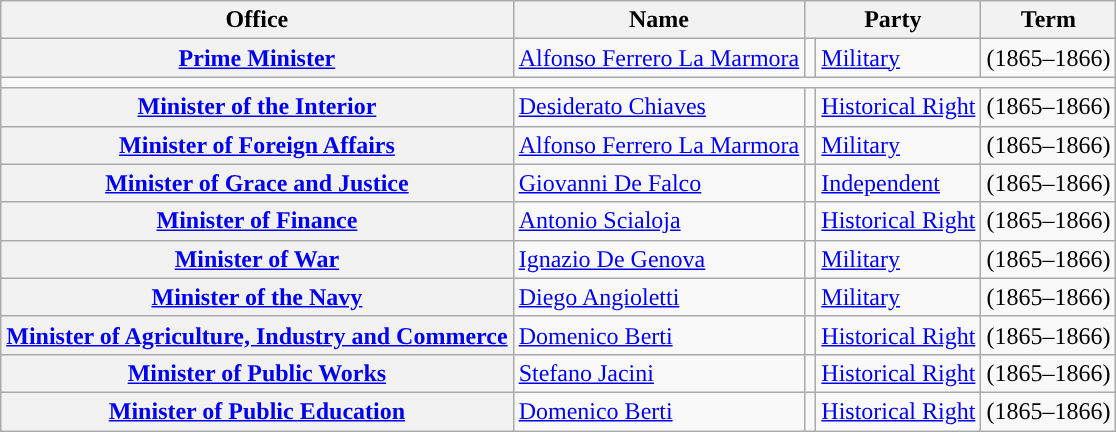<table class="wikitable" style="font-size: 100%;">
<tr>
<th>Office</th>
<th>Name</th>
<th colspan=2>Party</th>
<th>Term</th>
</tr>
<tr>
<th><a href='#'>Prime Minister</a></th>
<td><a href='#'>Alfonso Ferrero La Marmora</a></td>
<td style="color:inherit;background:"></td>
<td><a href='#'>Military</a></td>
<td>(1865–1866)</td>
</tr>
<tr>
<td colspan=5></td>
</tr>
<tr>
<th><a href='#'>Minister of the Interior</a></th>
<td><a href='#'>Desiderato Chiaves</a></td>
<td style="color:inherit;background:"></td>
<td><a href='#'>Historical Right</a></td>
<td>(1865–1866)</td>
</tr>
<tr>
<th><a href='#'>Minister of Foreign Affairs</a></th>
<td><a href='#'>Alfonso Ferrero La Marmora</a></td>
<td style="color:inherit;background:"></td>
<td><a href='#'>Military</a></td>
<td>(1865–1866)</td>
</tr>
<tr>
<th><a href='#'>Minister of Grace and Justice</a></th>
<td><a href='#'>Giovanni De Falco</a></td>
<td style="color:inherit;background:"></td>
<td><a href='#'>Independent</a></td>
<td>(1865–1866)</td>
</tr>
<tr>
<th><a href='#'>Minister of Finance</a></th>
<td><a href='#'>Antonio Scialoja</a></td>
<td style="color:inherit;background:"></td>
<td><a href='#'>Historical Right</a></td>
<td>(1865–1866)</td>
</tr>
<tr>
<th><a href='#'>Minister of War</a></th>
<td><a href='#'>Ignazio De Genova</a></td>
<td style="color:inherit;background:"></td>
<td><a href='#'>Military</a></td>
<td>(1865–1866)</td>
</tr>
<tr>
<th><a href='#'>Minister of the Navy</a></th>
<td><a href='#'>Diego Angioletti</a></td>
<td style="color:inherit;background:"></td>
<td><a href='#'>Military</a></td>
<td>(1865–1866)</td>
</tr>
<tr>
<th><a href='#'>Minister of Agriculture, Industry and Commerce</a></th>
<td><a href='#'>Domenico Berti</a></td>
<td style="color:inherit;background:"></td>
<td><a href='#'>Historical Right</a></td>
<td>(1865–1866)</td>
</tr>
<tr>
<th><a href='#'>Minister of Public Works</a></th>
<td><a href='#'>Stefano Jacini</a></td>
<td style="color:inherit;background:"></td>
<td><a href='#'>Historical Right</a></td>
<td>(1865–1866)</td>
</tr>
<tr>
<th><a href='#'>Minister of Public Education</a></th>
<td><a href='#'>Domenico Berti</a></td>
<td style="color:inherit;background:"></td>
<td><a href='#'>Historical Right</a></td>
<td>(1865–1866)</td>
</tr>
</table>
